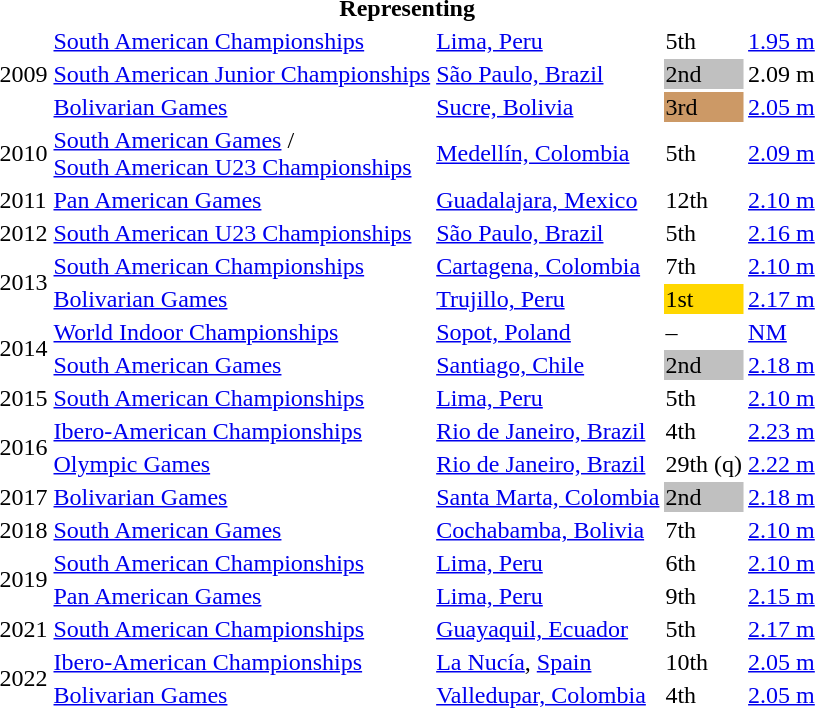<table>
<tr>
<th colspan="5">Representing </th>
</tr>
<tr>
<td rowspan=3>2009</td>
<td><a href='#'>South American Championships</a></td>
<td><a href='#'>Lima, Peru</a></td>
<td>5th</td>
<td><a href='#'>1.95 m</a></td>
</tr>
<tr>
<td><a href='#'>South American Junior Championships</a></td>
<td><a href='#'>São Paulo, Brazil</a></td>
<td bgcolor=silver>2nd</td>
<td>2.09 m</td>
</tr>
<tr>
<td><a href='#'>Bolivarian Games</a></td>
<td><a href='#'>Sucre, Bolivia</a></td>
<td bgcolor=cc9966>3rd</td>
<td><a href='#'>2.05 m</a></td>
</tr>
<tr>
<td>2010</td>
<td><a href='#'>South American Games</a> /<br><a href='#'>South American U23 Championships</a></td>
<td><a href='#'>Medellín, Colombia</a></td>
<td>5th</td>
<td><a href='#'>2.09 m</a></td>
</tr>
<tr>
<td>2011</td>
<td><a href='#'>Pan American Games</a></td>
<td><a href='#'>Guadalajara, Mexico</a></td>
<td>12th</td>
<td><a href='#'>2.10 m</a></td>
</tr>
<tr>
<td>2012</td>
<td><a href='#'>South American U23 Championships</a></td>
<td><a href='#'>São Paulo, Brazil</a></td>
<td>5th</td>
<td><a href='#'>2.16 m</a></td>
</tr>
<tr>
<td rowspan=2>2013</td>
<td><a href='#'>South American Championships</a></td>
<td><a href='#'>Cartagena, Colombia</a></td>
<td>7th</td>
<td><a href='#'>2.10 m</a></td>
</tr>
<tr>
<td><a href='#'>Bolivarian Games</a></td>
<td><a href='#'>Trujillo, Peru</a></td>
<td bgcolor=gold>1st</td>
<td><a href='#'>2.17 m</a></td>
</tr>
<tr>
<td rowspan=2>2014</td>
<td><a href='#'>World Indoor Championships</a></td>
<td><a href='#'>Sopot, Poland</a></td>
<td>–</td>
<td><a href='#'>NM</a></td>
</tr>
<tr>
<td><a href='#'>South American Games</a></td>
<td><a href='#'>Santiago, Chile</a></td>
<td bgcolor=silver>2nd</td>
<td><a href='#'>2.18 m</a></td>
</tr>
<tr>
<td>2015</td>
<td><a href='#'>South American Championships</a></td>
<td><a href='#'>Lima, Peru</a></td>
<td>5th</td>
<td><a href='#'>2.10 m</a></td>
</tr>
<tr>
<td rowspan=2>2016</td>
<td><a href='#'>Ibero-American Championships</a></td>
<td><a href='#'>Rio de Janeiro, Brazil</a></td>
<td>4th</td>
<td><a href='#'>2.23 m</a></td>
</tr>
<tr>
<td><a href='#'>Olympic Games</a></td>
<td><a href='#'>Rio de Janeiro, Brazil</a></td>
<td>29th (q)</td>
<td><a href='#'>2.22 m</a></td>
</tr>
<tr>
<td>2017</td>
<td><a href='#'> Bolivarian Games</a></td>
<td><a href='#'>Santa Marta, Colombia</a></td>
<td bgcolor=silver>2nd</td>
<td><a href='#'>2.18 m</a></td>
</tr>
<tr>
<td>2018</td>
<td><a href='#'>South American Games</a></td>
<td><a href='#'>Cochabamba, Bolivia</a></td>
<td>7th</td>
<td><a href='#'>2.10 m</a></td>
</tr>
<tr>
<td rowspan=2>2019</td>
<td><a href='#'>South American Championships</a></td>
<td><a href='#'>Lima, Peru</a></td>
<td>6th</td>
<td><a href='#'>2.10 m</a></td>
</tr>
<tr>
<td><a href='#'>Pan American Games</a></td>
<td><a href='#'>Lima, Peru</a></td>
<td>9th</td>
<td><a href='#'>2.15 m</a></td>
</tr>
<tr>
<td>2021</td>
<td><a href='#'>South American Championships</a></td>
<td><a href='#'>Guayaquil, Ecuador</a></td>
<td>5th</td>
<td><a href='#'>2.17 m</a></td>
</tr>
<tr>
<td rowspan=3>2022</td>
<td><a href='#'>Ibero-American Championships</a></td>
<td><a href='#'>La Nucía</a>, <a href='#'>Spain</a></td>
<td>10th</td>
<td><a href='#'>2.05 m</a></td>
</tr>
<tr>
<td><a href='#'>Bolivarian Games</a></td>
<td><a href='#'>Valledupar, Colombia</a></td>
<td>4th</td>
<td><a href='#'>2.05 m</a></td>
</tr>
</table>
